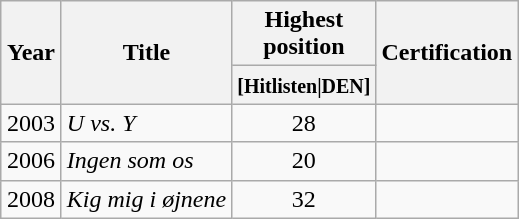<table class="wikitable">
<tr>
<th width="33" rowspan="2" style="text-align:center;">Year</th>
<th rowspan="2">Title</th>
<th colspan="1">Highest <br>position</th>
<th rowspan="2">Certification</th>
</tr>
<tr>
<th align="center"><small>[Hitlisten|DEN]</small></th>
</tr>
<tr>
<td align="center">2003</td>
<td><em>U vs. Y</em></td>
<td align="center">28</td>
<td></td>
</tr>
<tr>
<td align="center">2006</td>
<td><em>Ingen som os</em></td>
<td align="center">20</td>
<td></td>
</tr>
<tr>
<td align="center">2008</td>
<td><em>Kig mig i øjnene</em></td>
<td align="center">32</td>
<td></td>
</tr>
</table>
